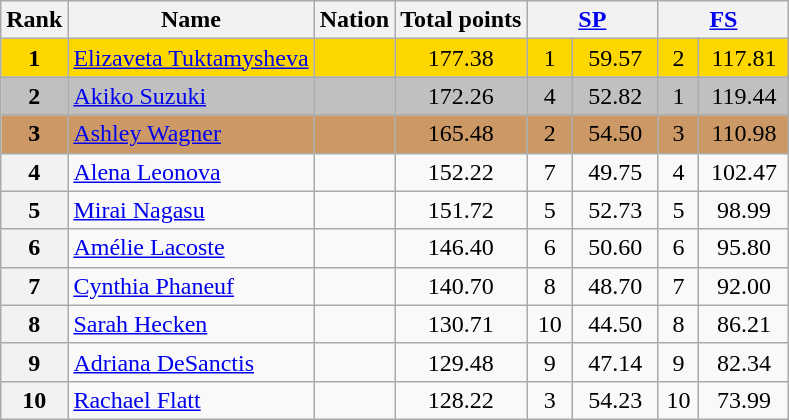<table class="wikitable sortable">
<tr>
<th>Rank</th>
<th>Name</th>
<th>Nation</th>
<th>Total points</th>
<th colspan="2" width="80px"><a href='#'>SP</a></th>
<th colspan="2" width="80px"><a href='#'>FS</a></th>
</tr>
<tr bgcolor="gold">
<td align="center"><strong>1</strong></td>
<td><a href='#'>Elizaveta Tuktamysheva</a></td>
<td></td>
<td align="center">177.38</td>
<td align="center">1</td>
<td align="center">59.57</td>
<td align="center">2</td>
<td align="center">117.81</td>
</tr>
<tr bgcolor="silver">
<td align="center"><strong>2</strong></td>
<td><a href='#'>Akiko Suzuki</a></td>
<td></td>
<td align="center">172.26</td>
<td align="center">4</td>
<td align="center">52.82</td>
<td align="center">1</td>
<td align="center">119.44</td>
</tr>
<tr bgcolor="cc9966">
<td align="center"><strong>3</strong></td>
<td><a href='#'>Ashley Wagner</a></td>
<td></td>
<td align="center">165.48</td>
<td align="center">2</td>
<td align="center">54.50</td>
<td align="center">3</td>
<td align="center">110.98</td>
</tr>
<tr>
<th>4</th>
<td><a href='#'>Alena Leonova</a></td>
<td></td>
<td align="center">152.22</td>
<td align="center">7</td>
<td align="center">49.75</td>
<td align="center">4</td>
<td align="center">102.47</td>
</tr>
<tr>
<th>5</th>
<td><a href='#'>Mirai Nagasu</a></td>
<td></td>
<td align="center">151.72</td>
<td align="center">5</td>
<td align="center">52.73</td>
<td align="center">5</td>
<td align="center">98.99</td>
</tr>
<tr>
<th>6</th>
<td><a href='#'>Amélie Lacoste</a></td>
<td></td>
<td align="center">146.40</td>
<td align="center">6</td>
<td align="center">50.60</td>
<td align="center">6</td>
<td align="center">95.80</td>
</tr>
<tr>
<th>7</th>
<td><a href='#'>Cynthia Phaneuf</a></td>
<td></td>
<td align="center">140.70</td>
<td align="center">8</td>
<td align="center">48.70</td>
<td align="center">7</td>
<td align="center">92.00</td>
</tr>
<tr>
<th>8</th>
<td><a href='#'>Sarah Hecken</a></td>
<td></td>
<td align="center">130.71</td>
<td align="center">10</td>
<td align="center">44.50</td>
<td align="center">8</td>
<td align="center">86.21</td>
</tr>
<tr>
<th>9</th>
<td><a href='#'>Adriana DeSanctis</a></td>
<td></td>
<td align="center">129.48</td>
<td align="center">9</td>
<td align="center">47.14</td>
<td align="center">9</td>
<td align="center">82.34</td>
</tr>
<tr>
<th>10</th>
<td><a href='#'>Rachael Flatt</a></td>
<td></td>
<td align="center">128.22</td>
<td align="center">3</td>
<td align="center">54.23</td>
<td align="center">10</td>
<td align="center">73.99</td>
</tr>
</table>
